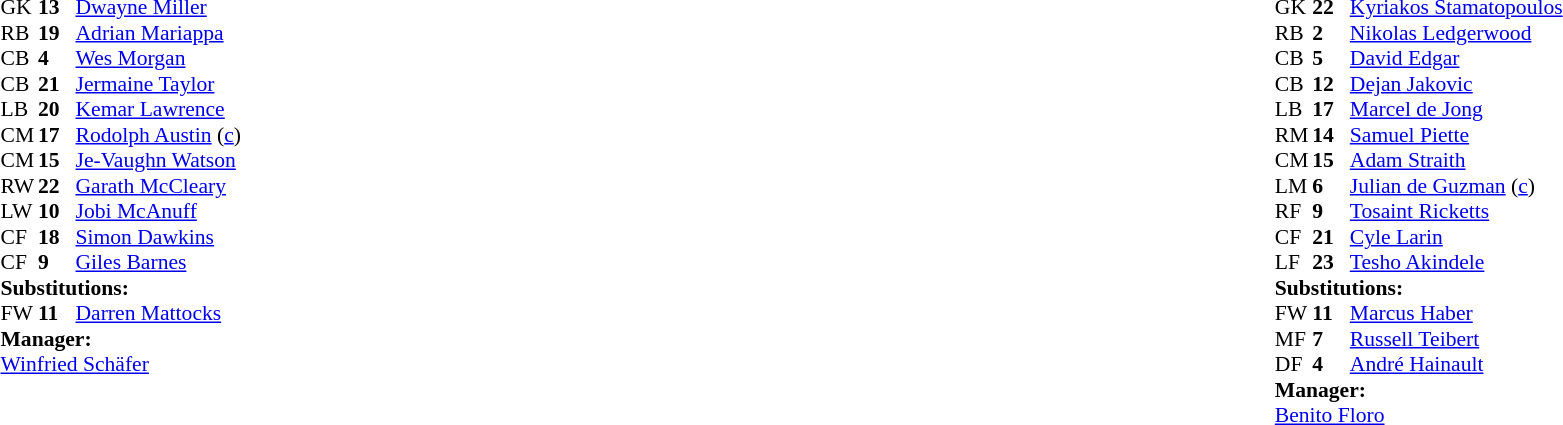<table width="100%">
<tr>
<td valign="top" width="50%"><br><table style="font-size: 90%" cellspacing="0" cellpadding="0">
<tr>
<th width="25"></th>
<th width="25"></th>
</tr>
<tr>
<td>GK</td>
<td><strong>13</strong></td>
<td><a href='#'>Dwayne Miller</a></td>
</tr>
<tr>
<td>RB</td>
<td><strong>19</strong></td>
<td><a href='#'>Adrian Mariappa</a></td>
</tr>
<tr>
<td>CB</td>
<td><strong>4</strong></td>
<td><a href='#'>Wes Morgan</a></td>
</tr>
<tr>
<td>CB</td>
<td><strong>21</strong></td>
<td><a href='#'>Jermaine Taylor</a></td>
</tr>
<tr>
<td>LB</td>
<td><strong>20</strong></td>
<td><a href='#'>Kemar Lawrence</a></td>
</tr>
<tr>
<td>CM</td>
<td><strong>17</strong></td>
<td><a href='#'>Rodolph Austin</a> (<a href='#'>c</a>)</td>
</tr>
<tr>
<td>CM</td>
<td><strong>15</strong></td>
<td><a href='#'>Je-Vaughn Watson</a></td>
</tr>
<tr>
<td>RW</td>
<td><strong>22</strong></td>
<td><a href='#'>Garath McCleary</a></td>
</tr>
<tr>
<td>LW</td>
<td><strong>10</strong></td>
<td><a href='#'>Jobi McAnuff</a></td>
</tr>
<tr>
<td>CF</td>
<td><strong>18</strong></td>
<td><a href='#'>Simon Dawkins</a></td>
<td></td>
<td></td>
</tr>
<tr>
<td>CF</td>
<td><strong>9</strong></td>
<td><a href='#'>Giles Barnes</a></td>
</tr>
<tr>
<td colspan=3><strong>Substitutions:</strong></td>
</tr>
<tr>
<td>FW</td>
<td><strong>11</strong></td>
<td><a href='#'>Darren Mattocks</a></td>
<td></td>
<td></td>
</tr>
<tr>
<td colspan=3><strong>Manager:</strong></td>
</tr>
<tr>
<td colspan=3> <a href='#'>Winfried Schäfer</a></td>
</tr>
</table>
</td>
<td valign="top"></td>
<td valign="top" width="50%"><br><table style="font-size: 90%" cellspacing="0" cellpadding="0" align="center">
<tr>
<th width=25></th>
<th width=25></th>
</tr>
<tr>
<td>GK</td>
<td><strong>22</strong></td>
<td><a href='#'>Kyriakos Stamatopoulos</a></td>
</tr>
<tr>
<td>RB</td>
<td><strong>2</strong></td>
<td><a href='#'>Nikolas Ledgerwood</a></td>
<td></td>
</tr>
<tr>
<td>CB</td>
<td><strong>5</strong></td>
<td><a href='#'>David Edgar</a></td>
<td></td>
</tr>
<tr>
<td>CB</td>
<td><strong>12</strong></td>
<td><a href='#'>Dejan Jakovic</a></td>
</tr>
<tr>
<td>LB</td>
<td><strong>17</strong></td>
<td><a href='#'>Marcel de Jong</a></td>
</tr>
<tr>
<td>RM</td>
<td><strong>14</strong></td>
<td><a href='#'>Samuel Piette</a></td>
<td></td>
<td></td>
</tr>
<tr>
<td>CM</td>
<td><strong>15</strong></td>
<td><a href='#'>Adam Straith</a></td>
</tr>
<tr>
<td>LM</td>
<td><strong>6</strong></td>
<td><a href='#'>Julian de Guzman</a> (<a href='#'>c</a>)</td>
</tr>
<tr>
<td>RF</td>
<td><strong>9</strong></td>
<td><a href='#'>Tosaint Ricketts</a></td>
</tr>
<tr>
<td>CF</td>
<td><strong>21</strong></td>
<td><a href='#'>Cyle Larin</a></td>
<td></td>
<td></td>
</tr>
<tr>
<td>LF</td>
<td><strong>23</strong></td>
<td><a href='#'>Tesho Akindele</a></td>
<td></td>
<td></td>
</tr>
<tr>
<td colspan=3><strong>Substitutions:</strong></td>
</tr>
<tr>
<td>FW</td>
<td><strong>11</strong></td>
<td><a href='#'>Marcus Haber</a></td>
<td></td>
<td></td>
</tr>
<tr>
<td>MF</td>
<td><strong>7</strong></td>
<td><a href='#'>Russell Teibert</a></td>
<td></td>
<td></td>
</tr>
<tr>
<td>DF</td>
<td><strong>4</strong></td>
<td><a href='#'>André Hainault</a></td>
<td></td>
<td></td>
</tr>
<tr>
<td colspan=3><strong>Manager:</strong></td>
</tr>
<tr>
<td colspan=3> <a href='#'>Benito Floro</a></td>
</tr>
</table>
</td>
</tr>
</table>
